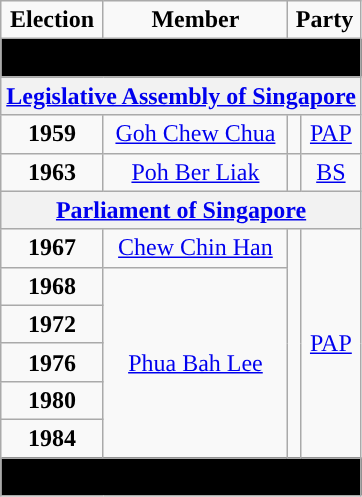<table class="wikitable" align="center" style="text-align:center">
<tr>
<td><strong>Election </strong></td>
<td><strong>Member</strong></td>
<td colspan="2"><strong>Party</strong></td>
</tr>
<tr>
<td colspan=4 bgcolor=black><span><strong>Formation</strong></span></td>
</tr>
<tr>
<th colspan="4"><a href='#'>Legislative Assembly of Singapore</a></th>
</tr>
<tr>
<td><strong>1959</strong></td>
<td><a href='#'>Goh Chew Chua</a></td>
<td></td>
<td><a href='#'>PAP</a></td>
</tr>
<tr>
<td><strong>1963</strong></td>
<td><a href='#'>Poh Ber Liak</a></td>
<td></td>
<td><a href='#'>BS</a></td>
</tr>
<tr>
<th colspan="4"><a href='#'>Parliament of Singapore</a></th>
</tr>
<tr>
<td><strong>1967</strong></td>
<td><a href='#'>Chew Chin Han</a></td>
<td rowspan="6"></td>
<td rowspan="6"><a href='#'>PAP</a></td>
</tr>
<tr>
<td><strong>1968</strong></td>
<td rowspan="5"><a href='#'>Phua Bah Lee</a></td>
</tr>
<tr>
<td><strong>1972</strong></td>
</tr>
<tr>
<td><strong>1976</strong></td>
</tr>
<tr>
<td><strong>1980</strong></td>
</tr>
<tr>
<td><strong>1984</strong></td>
</tr>
<tr>
<td colspan=4 bgcolor=black><span><strong>Constituency abolished (1988)</strong></span></td>
</tr>
</table>
